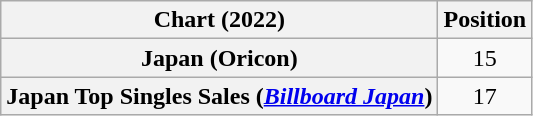<table class="wikitable plainrowheaders" style="text-align:center">
<tr>
<th scope="col">Chart (2022)</th>
<th scope="col">Position</th>
</tr>
<tr>
<th scope="row">Japan (Oricon)</th>
<td>15</td>
</tr>
<tr>
<th scope="row">Japan Top Singles Sales (<em><a href='#'>Billboard Japan</a></em>)</th>
<td>17</td>
</tr>
</table>
